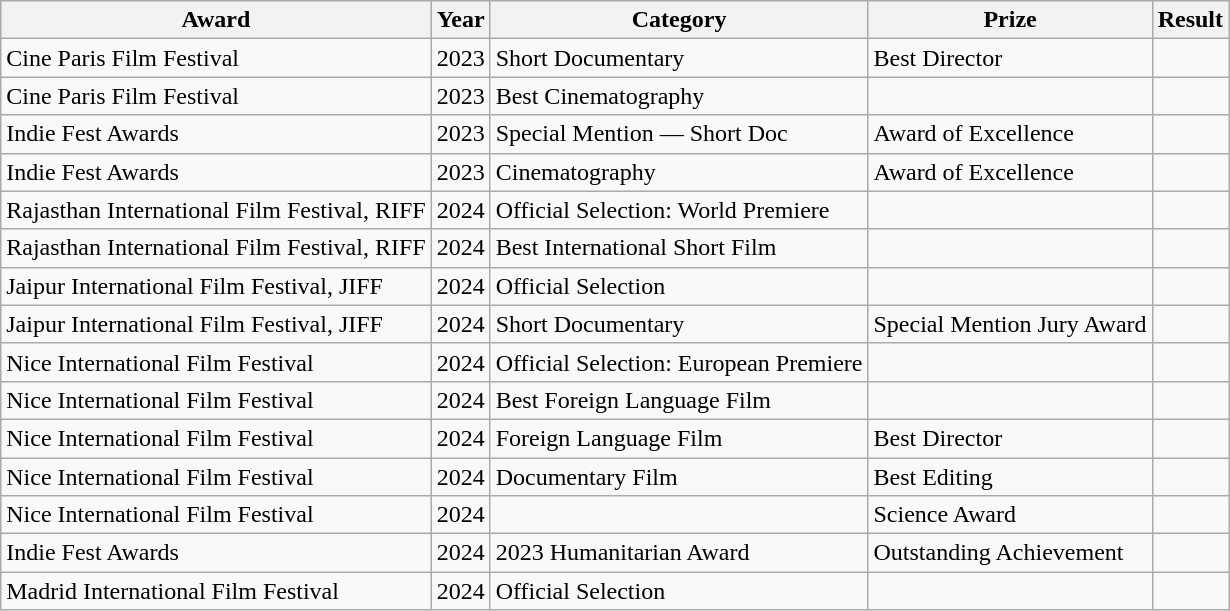<table class="wikitable sortable">
<tr>
<th>Award</th>
<th>Year</th>
<th>Category</th>
<th>Prize</th>
<th>Result</th>
</tr>
<tr>
<td>Cine Paris Film Festival</td>
<td>2023</td>
<td>Short Documentary</td>
<td>Best Director</td>
<td></td>
</tr>
<tr>
<td>Cine Paris Film Festival</td>
<td>2023</td>
<td>Best Cinematography</td>
<td></td>
<td></td>
</tr>
<tr>
<td>Indie Fest Awards</td>
<td>2023</td>
<td>Special Mention — Short Doc</td>
<td>Award of Excellence</td>
<td></td>
</tr>
<tr>
<td>Indie Fest Awards</td>
<td>2023</td>
<td>Cinematography</td>
<td>Award of Excellence</td>
<td></td>
</tr>
<tr>
<td>Rajasthan International Film Festival, RIFF</td>
<td>2024</td>
<td>Official Selection: World Premiere</td>
<td></td>
<td></td>
</tr>
<tr>
<td>Rajasthan International Film Festival, RIFF</td>
<td>2024</td>
<td>Best International Short Film</td>
<td></td>
<td></td>
</tr>
<tr>
<td>Jaipur International Film Festival, JIFF</td>
<td>2024</td>
<td>Official Selection</td>
<td></td>
<td></td>
</tr>
<tr>
<td>Jaipur International Film Festival, JIFF</td>
<td>2024</td>
<td>Short Documentary</td>
<td>Special Mention Jury Award</td>
<td></td>
</tr>
<tr>
<td>Nice International Film Festival</td>
<td>2024</td>
<td>Official Selection: European Premiere</td>
<td></td>
<td></td>
</tr>
<tr>
<td>Nice International Film Festival</td>
<td>2024</td>
<td>Best Foreign Language Film</td>
<td></td>
<td></td>
</tr>
<tr>
<td>Nice International Film Festival</td>
<td>2024</td>
<td>Foreign Language Film</td>
<td>Best Director</td>
<td></td>
</tr>
<tr>
<td>Nice International Film Festival</td>
<td>2024</td>
<td>Documentary Film</td>
<td>Best Editing</td>
<td></td>
</tr>
<tr>
<td>Nice International Film Festival</td>
<td>2024</td>
<td></td>
<td>Science Award</td>
<td></td>
</tr>
<tr>
<td>Indie Fest Awards</td>
<td>2024</td>
<td>2023 Humanitarian Award</td>
<td>Outstanding Achievement</td>
<td></td>
</tr>
<tr>
<td>Madrid International Film Festival</td>
<td>2024</td>
<td>Official Selection</td>
<td></td>
<td></td>
</tr>
</table>
